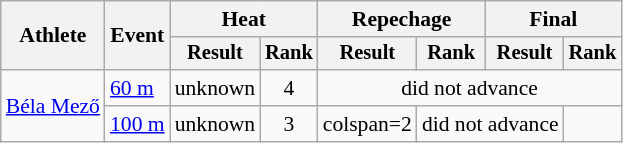<table class="wikitable" style="font-size:90%; text-align:center">
<tr>
<th rowspan=2>Athlete</th>
<th rowspan=2>Event</th>
<th colspan=2>Heat</th>
<th colspan=2>Repechage</th>
<th colspan=2>Final</th>
</tr>
<tr style="font-size:95%">
<th>Result</th>
<th>Rank</th>
<th>Result</th>
<th>Rank</th>
<th>Result</th>
<th>Rank</th>
</tr>
<tr>
<td rowspan=2 align=left><a href='#'>Béla Mező</a></td>
<td align=left><a href='#'>60 m</a></td>
<td>unknown</td>
<td>4</td>
<td colspan=4>did not advance</td>
</tr>
<tr>
<td align=left><a href='#'>100 m</a></td>
<td>unknown</td>
<td>3</td>
<td>colspan=2 </td>
<td colspan=2>did not advance</td>
</tr>
</table>
